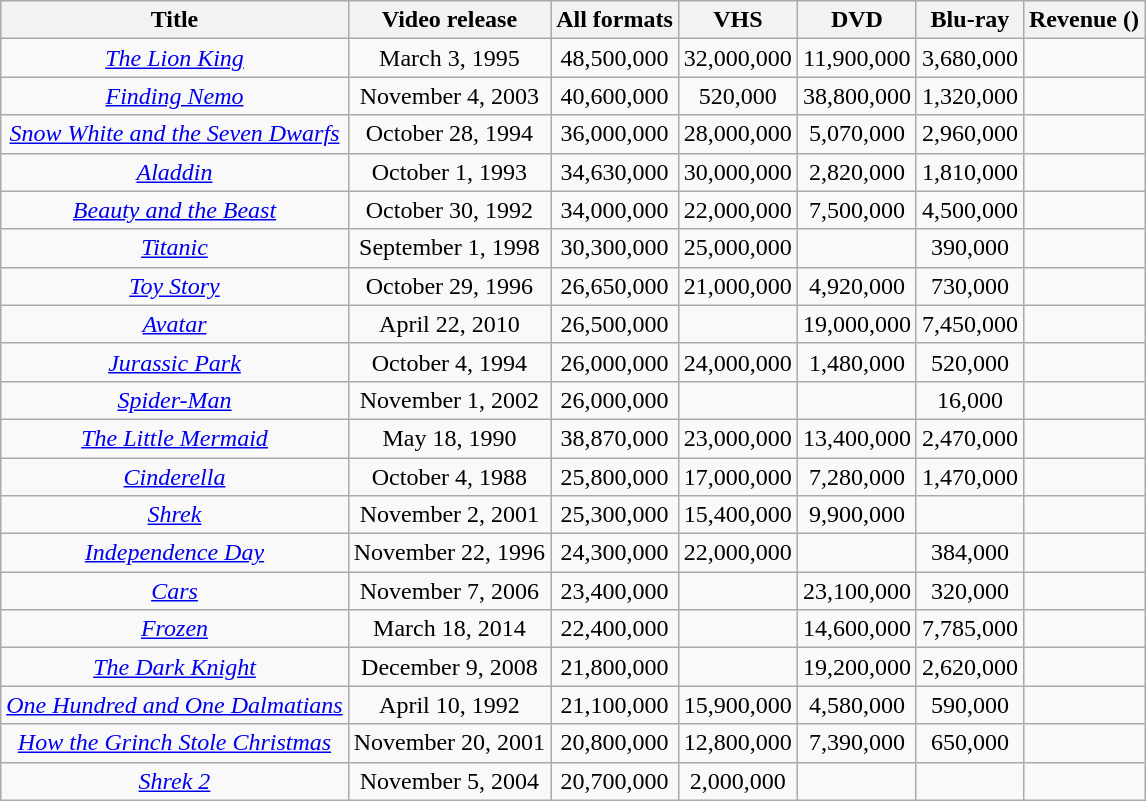<table class="wikitable sortable" style="text-align:center">
<tr>
<th>Title</th>
<th>Video release</th>
<th>All formats</th>
<th>VHS</th>
<th>DVD</th>
<th>Blu-ray</th>
<th>Revenue ()</th>
</tr>
<tr>
<td><div><em><a href='#'>The Lion King</a></em> </div></td>
<td>March 3, 1995</td>
<td>48,500,000</td>
<td>32,000,000</td>
<td>11,900,000 </td>
<td>3,680,000</td>
<td></td>
</tr>
<tr>
<td><div><em><a href='#'>Finding Nemo</a></em></div></td>
<td>November 4, 2003</td>
<td>40,600,000</td>
<td>520,000</td>
<td>38,800,000</td>
<td>1,320,000</td>
<td></td>
</tr>
<tr>
<td><div><em><a href='#'>Snow White and the Seven Dwarfs</a></em></div></td>
<td>October 28, 1994</td>
<td>36,000,000</td>
<td>28,000,000</td>
<td>5,070,000</td>
<td>2,960,000</td>
<td></td>
</tr>
<tr>
<td><div><em><a href='#'>Aladdin</a></em></div></td>
<td>October 1, 1993</td>
<td>34,630,000</td>
<td>30,000,000</td>
<td>2,820,000</td>
<td>1,810,000</td>
<td></td>
</tr>
<tr>
<td><div><em><a href='#'>Beauty and the Beast</a></em></div></td>
<td>October 30, 1992</td>
<td>34,000,000</td>
<td>22,000,000</td>
<td>7,500,000</td>
<td>4,500,000</td>
<td></td>
</tr>
<tr>
<td><div><em><a href='#'>Titanic</a></em></div></td>
<td>September 1, 1998</td>
<td>30,300,000</td>
<td>25,000,000</td>
<td></td>
<td>390,000</td>
<td></td>
</tr>
<tr>
<td><div><em><a href='#'>Toy Story</a></em></div></td>
<td>October 29, 1996</td>
<td>26,650,000</td>
<td>21,000,000</td>
<td>4,920,000</td>
<td>730,000</td>
<td></td>
</tr>
<tr>
<td><div><em><a href='#'>Avatar</a></em></div></td>
<td>April 22, 2010</td>
<td>26,500,000</td>
<td></td>
<td>19,000,000</td>
<td>7,450,000</td>
<td></td>
</tr>
<tr>
<td><div><em><a href='#'>Jurassic Park</a></em></div></td>
<td>October 4, 1994</td>
<td>26,000,000</td>
<td>24,000,000</td>
<td>1,480,000</td>
<td>520,000</td>
<td></td>
</tr>
<tr>
<td><div><em><a href='#'>Spider-Man</a></em></div></td>
<td>November 1, 2002</td>
<td>26,000,000</td>
<td></td>
<td></td>
<td>16,000</td>
<td></td>
</tr>
<tr>
<td><div><em><a href='#'>The Little Mermaid</a></em></div></td>
<td>May 18, 1990</td>
<td>38,870,000</td>
<td>23,000,000</td>
<td>13,400,000</td>
<td>2,470,000</td>
<td></td>
</tr>
<tr>
<td><div><em><a href='#'>Cinderella</a></em></div></td>
<td>October 4, 1988</td>
<td>25,800,000</td>
<td>17,000,000</td>
<td>7,280,000</td>
<td>1,470,000</td>
<td></td>
</tr>
<tr>
<td><div><em><a href='#'>Shrek</a></em></div></td>
<td>November 2, 2001</td>
<td>25,300,000</td>
<td>15,400,000</td>
<td>9,900,000</td>
<td></td>
<td></td>
</tr>
<tr>
<td><div><em><a href='#'>Independence Day</a></em></div></td>
<td>November 22, 1996</td>
<td>24,300,000</td>
<td>22,000,000</td>
<td></td>
<td>384,000</td>
<td></td>
</tr>
<tr>
<td><div><em><a href='#'>Cars</a></em></div></td>
<td>November 7, 2006</td>
<td>23,400,000</td>
<td></td>
<td>23,100,000</td>
<td>320,000</td>
<td></td>
</tr>
<tr>
<td><div><em><a href='#'>Frozen</a></em></div></td>
<td>March 18, 2014</td>
<td>22,400,000</td>
<td></td>
<td>14,600,000</td>
<td>7,785,000</td>
<td></td>
</tr>
<tr>
<td><div><em><a href='#'>The Dark Knight</a></em> </div></td>
<td>December 9, 2008</td>
<td>21,800,000</td>
<td></td>
<td>19,200,000</td>
<td>2,620,000</td>
<td></td>
</tr>
<tr>
<td><div><em><a href='#'>One Hundred and One Dalmatians</a></em></div></td>
<td>April 10, 1992</td>
<td>21,100,000</td>
<td>15,900,000</td>
<td>4,580,000</td>
<td>590,000</td>
<td></td>
</tr>
<tr>
<td><div><em><a href='#'>How the Grinch Stole Christmas</a></em></div></td>
<td>November 20, 2001</td>
<td>20,800,000</td>
<td>12,800,000</td>
<td>7,390,000</td>
<td>650,000</td>
<td></td>
</tr>
<tr>
<td><div><em><a href='#'>Shrek 2</a></em></div></td>
<td>November 5, 2004</td>
<td>20,700,000</td>
<td>2,000,000</td>
<td></td>
<td></td>
<td></td>
</tr>
</table>
